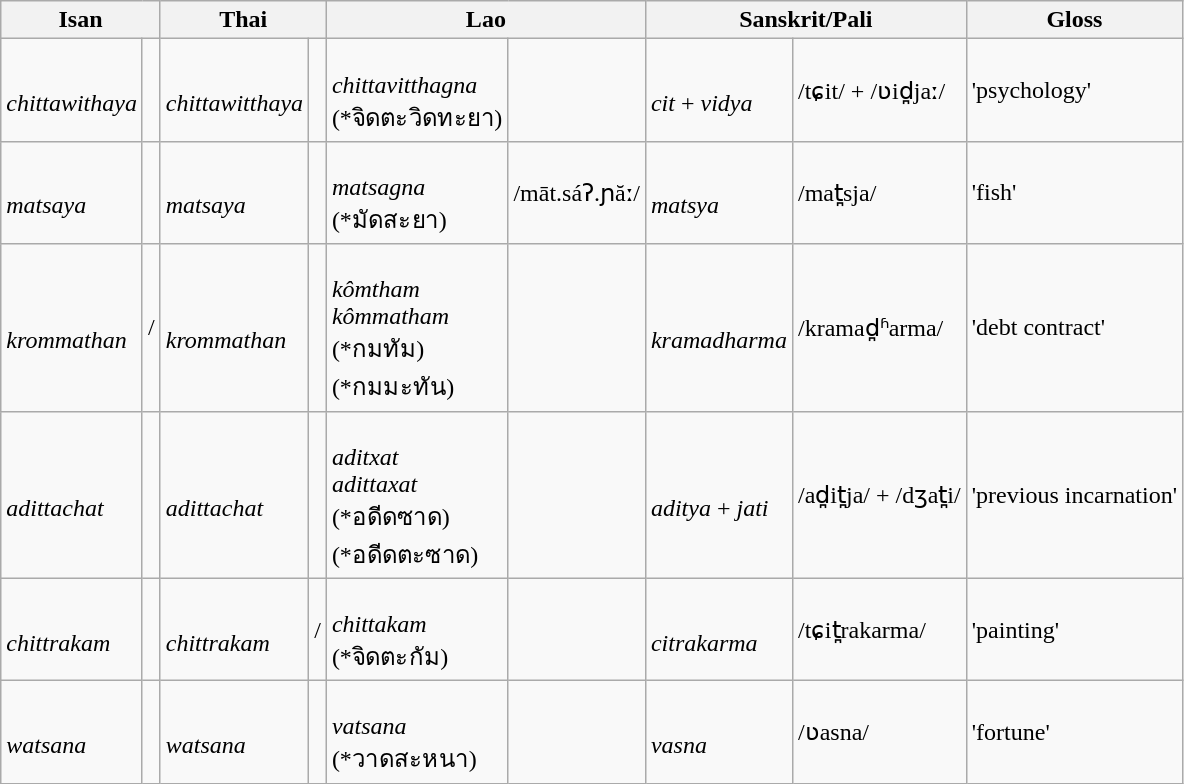<table class="wikitable">
<tr>
<th colspan="2">Isan</th>
<th colspan="2">Thai</th>
<th colspan="2">Lao</th>
<th colspan="2">Sanskrit/Pali</th>
<th>Gloss</th>
</tr>
<tr>
<td><br><em>chittawithaya</em></td>
<td><br></td>
<td><br><em>chittawitthaya</em></td>
<td></td>
<td><br><em>chittavitthagna</em><br>(*จิดตะวิดทะยา)</td>
<td></td>
<td><br><em>cit</em> + <em>vidya</em></td>
<td>/tɕit/ + /ʋid̪jaː/</td>
<td>'psychology'</td>
</tr>
<tr>
<td><br><em>matsaya</em></td>
<td><br></td>
<td><br><em>matsaya</em></td>
<td></td>
<td><br><em>matsagna</em><br>(*มัดสะยา)</td>
<td>/māt.sáʔ.ɲăː/</td>
<td><br><em>matsya</em></td>
<td>/mat̪sja/</td>
<td>'fish'</td>
</tr>
<tr>
<td><br><em>krommathan</em></td>
<td>/<br></td>
<td><br><em>krommathan</em></td>
<td></td>
<td><br><em>kômtham</em><br><em>kômmatham</em><br>(*กมทัม)<br>(*กมมะทัน)</td>
<td><br></td>
<td><br><em>kramadharma</em></td>
<td>/kramad̪ʱarma/</td>
<td>'debt contract'</td>
</tr>
<tr>
<td><br><em>adittachat</em></td>
<td><br></td>
<td><br><em>adittachat</em></td>
<td></td>
<td><br><em>aditxat</em><br><em>adittaxat</em><br>(*อดีดซาด)<br>(*อดีดตะซาด)</td>
<td><br></td>
<td><br><em>aditya</em> + <em>jati</em></td>
<td>/ad̪it̪ja/ + /dʒat̪i/</td>
<td>'previous incarnation'</td>
</tr>
<tr>
<td><br><em>chittrakam</em></td>
<td></td>
<td><br><em>chittrakam</em></td>
<td>/</td>
<td><br><em>chittakam</em><br>(*จิดตะกัม)</td>
<td></td>
<td><br><em>citrakarma</em></td>
<td>/tɕit̪rakarma/</td>
<td>'painting'</td>
</tr>
<tr>
<td><br><em>watsana</em></td>
<td><br></td>
<td><br><em>watsana</em></td>
<td></td>
<td><br><em>vatsana</em><br>(*วาดสะหนา)</td>
<td></td>
<td><br><em>vasna</em></td>
<td>/ʋasna/</td>
<td>'fortune'</td>
</tr>
</table>
